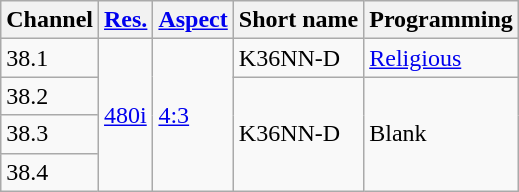<table class="wikitable">
<tr>
<th scope = "col">Channel</th>
<th scope = "col"><a href='#'>Res.</a></th>
<th scope = "col"><a href='#'>Aspect</a></th>
<th scope = "col">Short name</th>
<th scope = "col">Programming</th>
</tr>
<tr>
<td>38.1</td>
<td rowspan=4><a href='#'>480i</a></td>
<td rowspan=4><a href='#'>4:3</a></td>
<td>K36NN-D</td>
<td><a href='#'>Religious</a></td>
</tr>
<tr>
<td>38.2</td>
<td rowspan=3>K36NN-D</td>
<td rowspan=3>Blank</td>
</tr>
<tr>
<td>38.3</td>
</tr>
<tr>
<td>38.4</td>
</tr>
</table>
